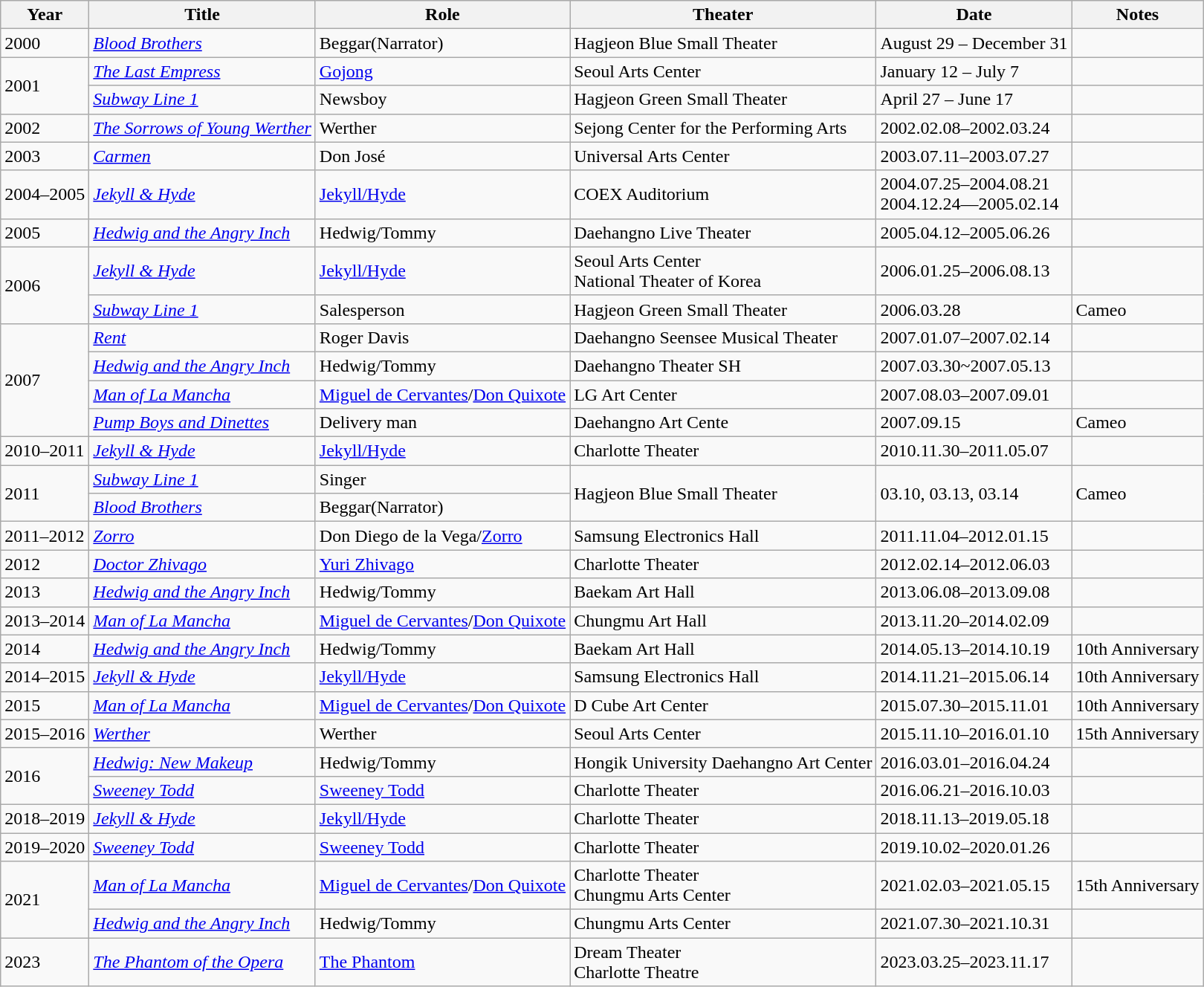<table class="wikitable sortable">
<tr>
<th scope="col">Year</th>
<th scope="col">Title</th>
<th scope="col">Role</th>
<th>Theater</th>
<th>Date</th>
<th scope="col" class="unsortable">Notes</th>
</tr>
<tr>
<td>2000</td>
<td><em><a href='#'>Blood Brothers</a></em></td>
<td>Beggar(Narrator)</td>
<td>Hagjeon Blue Small Theater</td>
<td>August 29 – December 31</td>
<td></td>
</tr>
<tr>
<td rowspan ="2">2001</td>
<td><em><a href='#'>The Last Empress</a></em></td>
<td><a href='#'>Gojong</a></td>
<td>Seoul Arts Center</td>
<td>January 12 – July 7</td>
<td></td>
</tr>
<tr>
<td><em><a href='#'>Subway Line 1</a></em></td>
<td>Newsboy</td>
<td>Hagjeon Green Small Theater</td>
<td>April 27 – June 17</td>
<td></td>
</tr>
<tr>
<td>2002</td>
<td><em><a href='#'>The Sorrows of Young Werther</a></em></td>
<td>Werther</td>
<td>Sejong Center for the Performing Arts</td>
<td>2002.02.08–2002.03.24</td>
<td></td>
</tr>
<tr>
<td>2003</td>
<td><em><a href='#'>Carmen</a></em></td>
<td>Don José</td>
<td>Universal Arts Center</td>
<td>2003.07.11–2003.07.27</td>
<td></td>
</tr>
<tr>
<td>2004–2005</td>
<td><em><a href='#'>Jekyll & Hyde</a></em></td>
<td><a href='#'>Jekyll/Hyde</a></td>
<td>COEX Auditorium</td>
<td>2004.07.25–2004.08.21<br>2004.12.24—2005.02.14</td>
<td></td>
</tr>
<tr>
<td>2005</td>
<td><em><a href='#'>Hedwig and the Angry Inch</a></em></td>
<td>Hedwig/Tommy</td>
<td>Daehangno Live Theater</td>
<td>2005.04.12–2005.06.26</td>
<td></td>
</tr>
<tr>
<td rowspan ="2">2006</td>
<td><em><a href='#'>Jekyll & Hyde</a></em></td>
<td><a href='#'>Jekyll/Hyde</a></td>
<td>Seoul Arts Center<br>National Theater of Korea</td>
<td>2006.01.25–2006.08.13</td>
<td></td>
</tr>
<tr>
<td><em><a href='#'>Subway Line 1</a></em></td>
<td>Salesperson</td>
<td>Hagjeon Green Small Theater</td>
<td>2006.03.28</td>
<td>Cameo</td>
</tr>
<tr>
<td rowspan ="4">2007</td>
<td><em><a href='#'>Rent</a></em></td>
<td>Roger Davis</td>
<td>Daehangno Seensee Musical Theater</td>
<td>2007.01.07–2007.02.14</td>
<td></td>
</tr>
<tr>
<td><em><a href='#'>Hedwig and the Angry Inch</a></em></td>
<td>Hedwig/Tommy</td>
<td>Daehangno Theater SH</td>
<td>2007.03.30~2007.05.13</td>
<td></td>
</tr>
<tr>
<td><em><a href='#'>Man of La Mancha</a></em></td>
<td><a href='#'>Miguel de Cervantes</a>/<a href='#'>Don Quixote</a></td>
<td>LG Art Center</td>
<td>2007.08.03–2007.09.01</td>
<td></td>
</tr>
<tr>
<td><em><a href='#'>Pump Boys and Dinettes</a></em></td>
<td>Delivery man</td>
<td>Daehangno Art Cente</td>
<td>2007.09.15</td>
<td>Cameo</td>
</tr>
<tr>
<td>2010–2011</td>
<td><em><a href='#'>Jekyll & Hyde</a></em></td>
<td><a href='#'>Jekyll/Hyde</a></td>
<td>Charlotte Theater</td>
<td>2010.11.30–2011.05.07</td>
<td></td>
</tr>
<tr>
<td rowspan ="2">2011</td>
<td><em><a href='#'>Subway Line 1</a></em></td>
<td>Singer</td>
<td rowspan="2">Hagjeon Blue Small Theater</td>
<td rowspan ="2">03.10, 03.13, 03.14</td>
<td rowspan ="2">Cameo</td>
</tr>
<tr>
<td><em><a href='#'>Blood Brothers</a></em></td>
<td>Beggar(Narrator)</td>
</tr>
<tr>
<td>2011–2012</td>
<td><em><a href='#'>Zorro</a></em></td>
<td>Don Diego de la Vega/<a href='#'>Zorro</a></td>
<td>Samsung Electronics Hall</td>
<td>2011.11.04–2012.01.15</td>
<td></td>
</tr>
<tr>
<td>2012</td>
<td><em><a href='#'>Doctor Zhivago</a></em></td>
<td><a href='#'>Yuri Zhivago</a></td>
<td>Charlotte Theater</td>
<td>2012.02.14–2012.06.03</td>
<td></td>
</tr>
<tr>
<td>2013</td>
<td><em><a href='#'>Hedwig and the Angry Inch</a></em></td>
<td>Hedwig/Tommy</td>
<td>Baekam Art Hall</td>
<td>2013.06.08–2013.09.08</td>
<td></td>
</tr>
<tr>
<td>2013–2014</td>
<td><em><a href='#'>Man of La Mancha</a></em></td>
<td><a href='#'>Miguel de Cervantes</a>/<a href='#'>Don Quixote</a></td>
<td>Chungmu Art Hall</td>
<td>2013.11.20–2014.02.09</td>
<td></td>
</tr>
<tr>
<td>2014</td>
<td><em><a href='#'>Hedwig and the Angry Inch</a></em></td>
<td>Hedwig/Tommy</td>
<td>Baekam Art Hall</td>
<td>2014.05.13–2014.10.19</td>
<td>10th Anniversary</td>
</tr>
<tr>
<td>2014–2015</td>
<td><em><a href='#'>Jekyll & Hyde</a></em></td>
<td><a href='#'>Jekyll/Hyde</a></td>
<td>Samsung Electronics Hall</td>
<td>2014.11.21–2015.06.14</td>
<td>10th Anniversary</td>
</tr>
<tr>
<td>2015</td>
<td><em><a href='#'>Man of La Mancha</a></em></td>
<td><a href='#'>Miguel de Cervantes</a>/<a href='#'>Don Quixote</a></td>
<td>D Cube Art Center</td>
<td>2015.07.30–2015.11.01</td>
<td>10th Anniversary</td>
</tr>
<tr>
<td>2015–2016</td>
<td><em><a href='#'>Werther</a></em></td>
<td>Werther</td>
<td>Seoul Arts Center</td>
<td>2015.11.10–2016.01.10</td>
<td>15th Anniversary</td>
</tr>
<tr>
<td rowspan ="2">2016</td>
<td><em><a href='#'>Hedwig: New Makeup</a></em></td>
<td>Hedwig/Tommy</td>
<td>Hongik University Daehangno Art Center</td>
<td>2016.03.01–2016.04.24</td>
<td></td>
</tr>
<tr>
<td><em><a href='#'>Sweeney Todd</a></em></td>
<td><a href='#'>Sweeney Todd</a></td>
<td>Charlotte Theater</td>
<td>2016.06.21–2016.10.03</td>
<td></td>
</tr>
<tr>
<td>2018–2019</td>
<td><em><a href='#'>Jekyll & Hyde</a></em></td>
<td><a href='#'>Jekyll/Hyde</a></td>
<td>Charlotte Theater</td>
<td>2018.11.13–2019.05.18</td>
<td></td>
</tr>
<tr>
<td>2019–2020</td>
<td><em><a href='#'>Sweeney Todd</a></em></td>
<td><a href='#'>Sweeney Todd</a></td>
<td>Charlotte Theater</td>
<td>2019.10.02–2020.01.26</td>
<td></td>
</tr>
<tr>
<td rowspan ="2">2021</td>
<td><em><a href='#'>Man of La Mancha</a></em></td>
<td><a href='#'>Miguel de Cervantes</a>/<a href='#'>Don Quixote</a></td>
<td>Charlotte Theater<br>Chungmu Arts Center</td>
<td>2021.02.03–2021.05.15</td>
<td>15th Anniversary</td>
</tr>
<tr>
<td><em><a href='#'>Hedwig and the Angry Inch</a></em></td>
<td>Hedwig/Tommy</td>
<td>Chungmu Arts Center</td>
<td>2021.07.30–2021.10.31</td>
<td></td>
</tr>
<tr>
<td>2023</td>
<td><em><a href='#'>The Phantom of the Opera</a></em></td>
<td><a href='#'>The Phantom</a></td>
<td>Dream Theater<br>Charlotte Theatre</td>
<td>2023.03.25–2023.11.17</td>
<td></td>
</tr>
</table>
